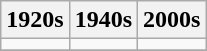<table class="wikitable">
<tr>
<th>1920s</th>
<th>1940s</th>
<th>2000s</th>
</tr>
<tr>
<td></td>
<td></td>
<td></td>
</tr>
<tr>
</tr>
</table>
